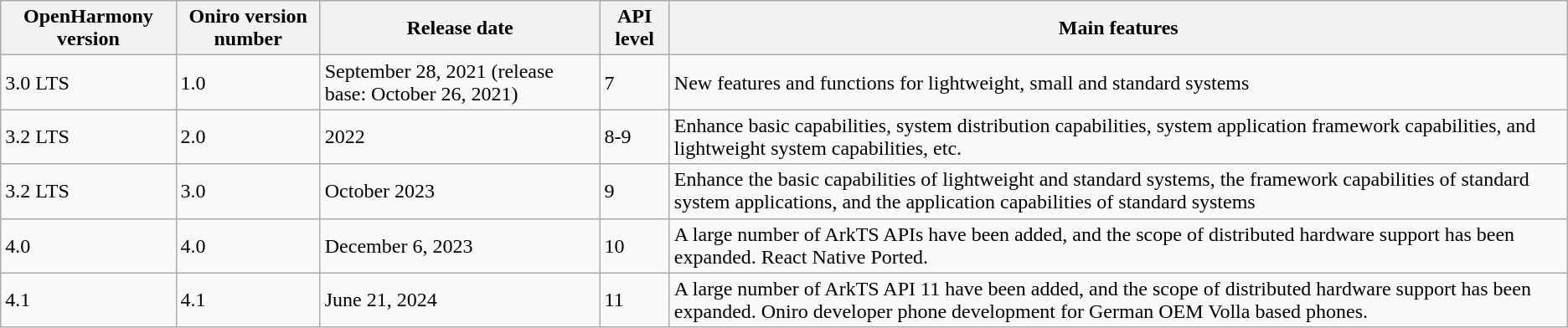<table class="wikitable">
<tr>
<th>OpenHarmony version</th>
<th>Oniro version number</th>
<th>Release date</th>
<th>API level</th>
<th>Main features</th>
</tr>
<tr>
<td>3.0 LTS</td>
<td>1.0</td>
<td>September 28, 2021 (release base: October 26, 2021)</td>
<td>7</td>
<td>New features and functions for lightweight, small and standard systems</td>
</tr>
<tr>
<td>3.2 LTS</td>
<td>2.0</td>
<td>2022</td>
<td>8-9</td>
<td>Enhance basic capabilities, system distribution capabilities, system application framework capabilities, and lightweight system capabilities, etc.</td>
</tr>
<tr>
<td>3.2 LTS</td>
<td>3.0</td>
<td>October 2023</td>
<td>9</td>
<td>Enhance the basic capabilities of lightweight and standard systems, the framework capabilities of standard system applications, and the application capabilities of standard systems</td>
</tr>
<tr>
<td>4.0</td>
<td>4.0</td>
<td>December 6, 2023</td>
<td>10</td>
<td>A large number of ArkTS APIs have been added, and the scope of distributed hardware support has been expanded. React Native Ported.</td>
</tr>
<tr>
<td>4.1</td>
<td>4.1</td>
<td>June 21, 2024</td>
<td>11</td>
<td>A large number of ArkTS API 11 have been added, and the scope of distributed hardware support has been expanded. Oniro developer phone development for German OEM Volla based phones.</td>
</tr>
</table>
